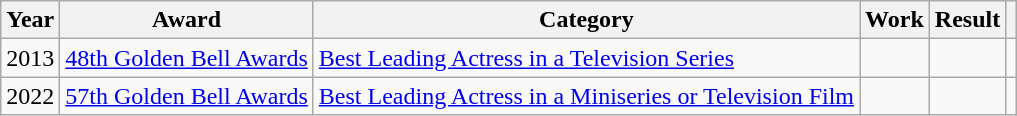<table class="wikitable plainrowheaders">
<tr>
<th>Year</th>
<th>Award</th>
<th>Category</th>
<th>Work</th>
<th>Result</th>
<th></th>
</tr>
<tr>
<td>2013</td>
<td><a href='#'>48th Golden Bell Awards</a></td>
<td><a href='#'>Best Leading Actress in a Television Series</a></td>
<td><em></em></td>
<td></td>
<td></td>
</tr>
<tr>
<td>2022</td>
<td><a href='#'>57th Golden Bell Awards</a></td>
<td><a href='#'>Best Leading Actress in a Miniseries or Television Film</a></td>
<td><em></em></td>
<td></td>
<td></td>
</tr>
</table>
